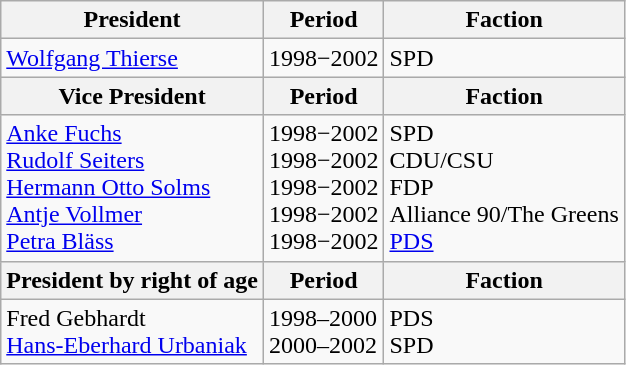<table class="wikitable">
<tr>
<th>President</th>
<th>Period</th>
<th>Faction</th>
</tr>
<tr>
<td><a href='#'>Wolfgang Thierse</a></td>
<td>1998−2002</td>
<td>SPD</td>
</tr>
<tr>
<th>Vice President</th>
<th>Period</th>
<th>Faction</th>
</tr>
<tr>
<td><a href='#'>Anke Fuchs</a><br><a href='#'>Rudolf Seiters</a><br><a href='#'>Hermann Otto Solms</a><br><a href='#'>Antje Vollmer</a><br><a href='#'>Petra Bläss</a></td>
<td>1998−2002<br>1998−2002<br>1998−2002<br>1998−2002<br>1998−2002</td>
<td>SPD<br>CDU/CSU<br>FDP<br>Alliance 90/The Greens<br><a href='#'>PDS</a></td>
</tr>
<tr>
<th>President by right of age</th>
<th>Period</th>
<th>Faction</th>
</tr>
<tr>
<td>Fred Gebhardt<br><a href='#'>Hans-Eberhard Urbaniak</a></td>
<td>1998–2000<br>2000–2002</td>
<td>PDS<br>SPD</td>
</tr>
</table>
